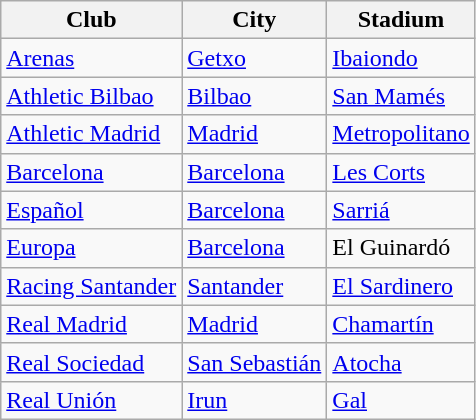<table class="wikitable sortable">
<tr>
<th>Club</th>
<th>City</th>
<th>Stadium</th>
</tr>
<tr>
<td><a href='#'>Arenas</a></td>
<td><a href='#'>Getxo</a></td>
<td><a href='#'>Ibaiondo</a></td>
</tr>
<tr>
<td><a href='#'>Athletic Bilbao</a></td>
<td><a href='#'>Bilbao</a></td>
<td><a href='#'>San Mamés</a></td>
</tr>
<tr>
<td><a href='#'>Athletic Madrid</a></td>
<td><a href='#'>Madrid</a></td>
<td><a href='#'>Metropolitano</a></td>
</tr>
<tr>
<td><a href='#'>Barcelona</a></td>
<td><a href='#'>Barcelona</a></td>
<td><a href='#'>Les Corts</a></td>
</tr>
<tr>
<td><a href='#'>Español</a></td>
<td><a href='#'>Barcelona</a></td>
<td><a href='#'>Sarriá</a></td>
</tr>
<tr>
<td><a href='#'>Europa</a></td>
<td><a href='#'>Barcelona</a></td>
<td>El Guinardó</td>
</tr>
<tr>
<td><a href='#'>Racing Santander</a></td>
<td><a href='#'>Santander</a></td>
<td><a href='#'>El Sardinero</a></td>
</tr>
<tr>
<td><a href='#'>Real Madrid</a></td>
<td><a href='#'>Madrid</a></td>
<td><a href='#'>Chamartín</a></td>
</tr>
<tr>
<td><a href='#'>Real Sociedad</a></td>
<td><a href='#'>San Sebastián</a></td>
<td><a href='#'>Atocha</a></td>
</tr>
<tr>
<td><a href='#'>Real Unión</a></td>
<td><a href='#'>Irun</a></td>
<td><a href='#'>Gal</a></td>
</tr>
</table>
